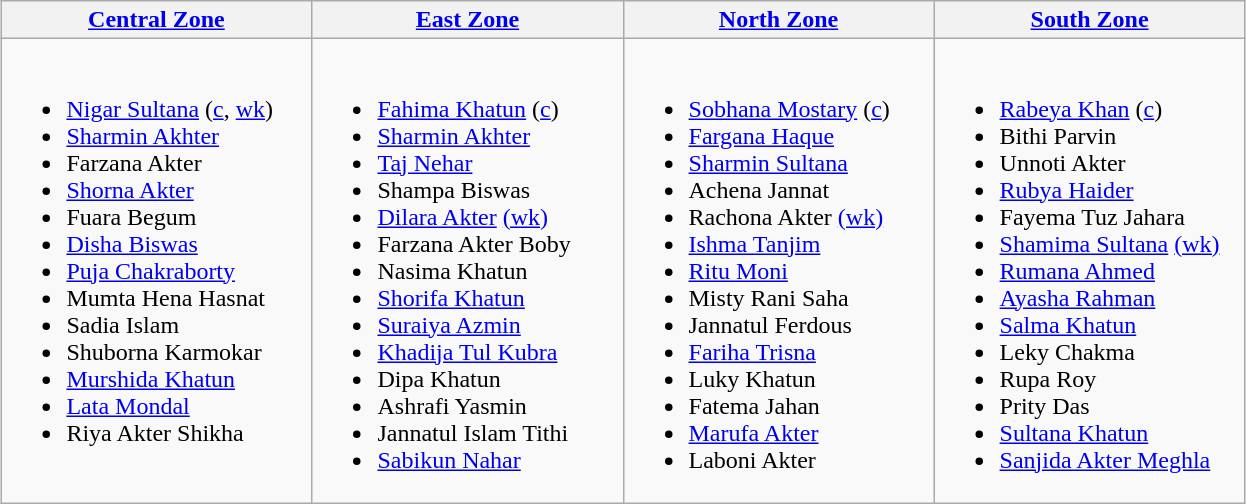<table class="wikitable" style="text-align:left;margin:auto">
<tr>
<th width=200><a href='#'>Central Zone</a></th>
<th width=200><a href='#'>East Zone</a></th>
<th width=200><a href='#'>North Zone</a></th>
<th width=200><a href='#'>South Zone</a></th>
</tr>
<tr>
<td valign=top><br><ul><li><a href='#'>Nigar Sultana</a> (<a href='#'>c</a>, <a href='#'>wk</a>)</li><li><a href='#'>Sharmin Akhter</a></li><li>Farzana Akter</li><li><a href='#'>Shorna Akter</a></li><li>Fuara Begum</li><li><a href='#'>Disha Biswas</a></li><li><a href='#'>Puja Chakraborty</a></li><li>Mumta Hena Hasnat</li><li>Sadia Islam</li><li>Shuborna Karmokar</li><li><a href='#'>Murshida Khatun</a></li><li><a href='#'>Lata Mondal</a></li><li>Riya Akter Shikha</li></ul></td>
<td valign=top><br><ul><li><a href='#'>Fahima Khatun</a> (<a href='#'>c</a>)</li><li><a href='#'>Sharmin Akhter</a></li><li><a href='#'>Taj Nehar</a></li><li>Shampa Biswas</li><li><a href='#'>Dilara Akter</a> <a href='#'>(wk)</a></li><li>Farzana Akter Boby</li><li>Nasima Khatun</li><li><a href='#'>Shorifa Khatun</a></li><li><a href='#'>Suraiya Azmin</a></li><li><a href='#'>Khadija Tul Kubra</a></li><li>Dipa Khatun</li><li>Ashrafi Yasmin</li><li>Jannatul Islam Tithi</li><li><a href='#'>Sabikun Nahar</a></li></ul></td>
<td valign=top><br><ul><li><a href='#'>Sobhana Mostary</a> (<a href='#'>c</a>)</li><li><a href='#'>Fargana Haque</a></li><li><a href='#'>Sharmin Sultana</a></li><li>Achena Jannat</li><li>Rachona Akter <a href='#'>(wk)</a></li><li><a href='#'>Ishma Tanjim</a></li><li><a href='#'>Ritu Moni</a></li><li>Misty Rani Saha</li><li>Jannatul Ferdous</li><li><a href='#'>Fariha Trisna</a></li><li>Luky Khatun</li><li>Fatema Jahan</li><li><a href='#'>Marufa Akter</a></li><li>Laboni Akter</li></ul></td>
<td valign=top><br><ul><li><a href='#'>Rabeya Khan</a> (<a href='#'>c</a>)</li><li>Bithi Parvin</li><li>Unnoti Akter</li><li><a href='#'>Rubya Haider</a></li><li>Fayema Tuz Jahara</li><li><a href='#'>Shamima Sultana</a> <a href='#'>(wk)</a></li><li><a href='#'>Rumana Ahmed</a></li><li><a href='#'>Ayasha Rahman</a></li><li><a href='#'>Salma Khatun</a></li><li>Leky Chakma</li><li>Rupa Roy</li><li>Prity Das</li><li><a href='#'>Sultana Khatun</a></li><li><a href='#'>Sanjida Akter Meghla</a></li></ul></td>
</tr>
</table>
